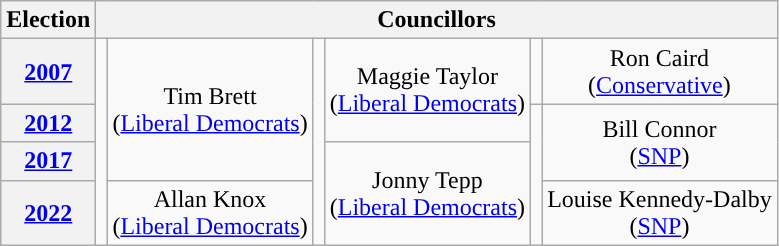<table class="wikitable" style="text-align:center">
<tr>
<th>Election</th>
<th colspan=6>Councillors</th>
</tr>
<tr>
<th><a href='#'>2007</a></th>
<td rowspan=4; style="background-color: "></td>
<td rowspan=3>Tim Brett<br>(<a href='#'>Liberal Democrats</a>)</td>
<td rowspan=4; style="background-color: "></td>
<td rowspan=2>Maggie Taylor<br>(<a href='#'>Liberal Democrats</a>)</td>
<td rowspan=1; style="background-color: "></td>
<td rowspan=1>Ron Caird<br>(<a href='#'>Conservative</a>)</td>
</tr>
<tr>
<th><a href='#'>2012</a></th>
<td rowspan=3; style="background-color: "></td>
<td rowspan=2>Bill Connor<br>(<a href='#'>SNP</a>)</td>
</tr>
<tr>
<th><a href='#'>2017</a></th>
<td rowspan=2>Jonny Tepp<br>(<a href='#'>Liberal Democrats</a>)</td>
</tr>
<tr>
<th><a href='#'>2022</a></th>
<td rowspan=1>Allan Knox<br>(<a href='#'>Liberal Democrats</a>)</td>
<td rowspan=1>Louise Kennedy-Dalby<br>(<a href='#'>SNP</a>)</td>
</tr>
</table>
